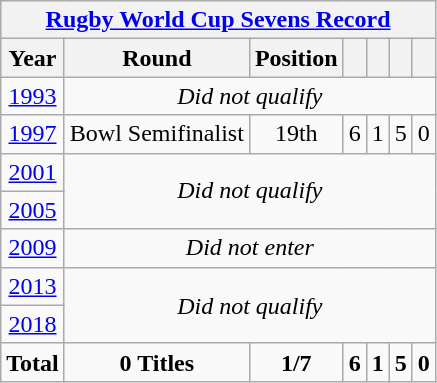<table class="wikitable" style="text-align: center;">
<tr>
<th colspan=10><a href='#'>Rugby World Cup Sevens Record</a></th>
</tr>
<tr>
<th>Year</th>
<th>Round</th>
<th>Position</th>
<th></th>
<th></th>
<th></th>
<th></th>
</tr>
<tr>
<td> <a href='#'>1993</a></td>
<td colspan=6><em>Did not qualify</em></td>
</tr>
<tr>
<td> <a href='#'>1997</a></td>
<td>Bowl Semifinalist</td>
<td>19th</td>
<td>6</td>
<td>1</td>
<td>5</td>
<td>0</td>
</tr>
<tr>
<td> <a href='#'>2001</a></td>
<td rowspan=2 colspan=6><em>Did not qualify</em></td>
</tr>
<tr>
<td> <a href='#'>2005</a></td>
</tr>
<tr>
<td> <a href='#'>2009</a></td>
<td colspan=6><em>Did not enter</em></td>
</tr>
<tr>
<td> <a href='#'>2013</a></td>
<td rowspan=2 colspan=6><em>Did not qualify</em></td>
</tr>
<tr>
<td> <a href='#'>2018</a></td>
</tr>
<tr>
<td colspan=1><strong>Total</strong></td>
<td><strong>0 Titles</strong></td>
<td><strong>1/7</strong></td>
<td><strong>6</strong></td>
<td><strong>1</strong></td>
<td><strong>5</strong></td>
<td><strong>0</strong></td>
</tr>
</table>
